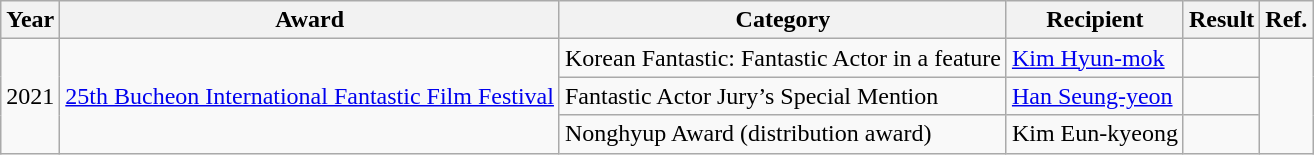<table class="wikitable">
<tr>
<th>Year</th>
<th>Award</th>
<th>Category</th>
<th>Recipient</th>
<th>Result</th>
<th>Ref.</th>
</tr>
<tr>
<td rowspan=3>2021</td>
<td rowspan=3><a href='#'>25th Bucheon International Fantastic Film Festival</a></td>
<td>Korean Fantastic: Fantastic Actor in a feature</td>
<td><a href='#'>Kim Hyun-mok</a></td>
<td></td>
<td rowspan=3></td>
</tr>
<tr>
<td>Fantastic Actor Jury’s Special Mention</td>
<td><a href='#'>Han Seung-yeon</a></td>
<td></td>
</tr>
<tr>
<td>Nonghyup Award (distribution award)</td>
<td>Kim Eun-kyeong</td>
<td></td>
</tr>
</table>
